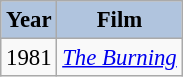<table class="wikitable" style="font-size:95%;">
<tr>
<th style="background:#B0C4DE;">Year</th>
<th style="background:#B0C4DE;">Film</th>
</tr>
<tr>
<td>1981</td>
<td><em><a href='#'>The Burning</a></em></td>
</tr>
</table>
